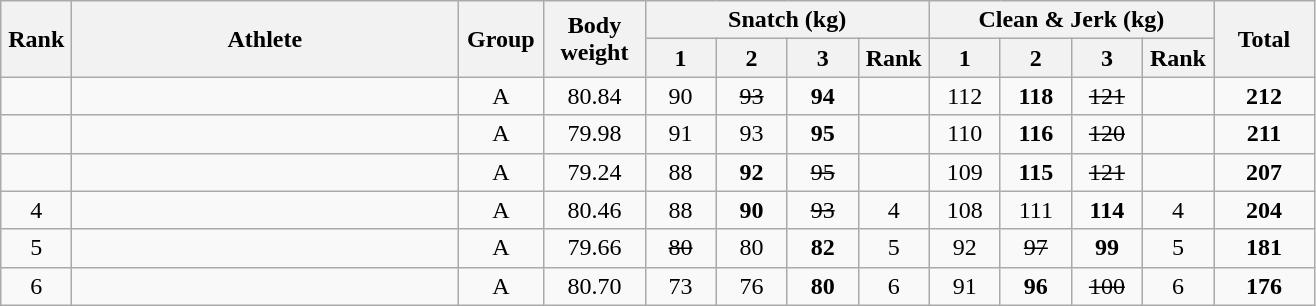<table class = "wikitable" style="text-align:center;">
<tr>
<th rowspan=2 width=40>Rank</th>
<th rowspan=2 width=250>Athlete</th>
<th rowspan=2 width=50>Group</th>
<th rowspan=2 width=60>Body weight</th>
<th colspan=4>Snatch (kg)</th>
<th colspan=4>Clean & Jerk (kg)</th>
<th rowspan=2 width=60>Total</th>
</tr>
<tr>
<th width=40>1</th>
<th width=40>2</th>
<th width=40>3</th>
<th width=40>Rank</th>
<th width=40>1</th>
<th width=40>2</th>
<th width=40>3</th>
<th width=40>Rank</th>
</tr>
<tr>
<td></td>
<td align=left></td>
<td>A</td>
<td>80.84</td>
<td>90</td>
<td><s>93</s></td>
<td><strong>94</strong></td>
<td></td>
<td>112</td>
<td><strong>118</strong></td>
<td><s>121</s></td>
<td></td>
<td><strong>212</strong></td>
</tr>
<tr>
<td></td>
<td align=left></td>
<td>A</td>
<td>79.98</td>
<td>91</td>
<td>93</td>
<td><strong>95</strong></td>
<td></td>
<td>110</td>
<td><strong>116</strong></td>
<td><s>120</s></td>
<td></td>
<td><strong>211</strong></td>
</tr>
<tr>
<td></td>
<td align=left></td>
<td>A</td>
<td>79.24</td>
<td>88</td>
<td><strong>92</strong></td>
<td><s>95</s></td>
<td></td>
<td>109</td>
<td><strong>115</strong></td>
<td><s>121</s></td>
<td></td>
<td><strong>207</strong></td>
</tr>
<tr>
<td>4</td>
<td align=left></td>
<td>A</td>
<td>80.46</td>
<td>88</td>
<td><strong>90</strong></td>
<td><s>93</s></td>
<td>4</td>
<td>108</td>
<td>111</td>
<td><strong>114</strong></td>
<td>4</td>
<td><strong>204</strong></td>
</tr>
<tr>
<td>5</td>
<td align=left></td>
<td>A</td>
<td>79.66</td>
<td><s>80</s></td>
<td>80</td>
<td><strong>82</strong></td>
<td>5</td>
<td>92</td>
<td><s>97</s></td>
<td><strong>99</strong></td>
<td>5</td>
<td><strong>181</strong></td>
</tr>
<tr>
<td>6</td>
<td align=left></td>
<td>A</td>
<td>80.70</td>
<td>73</td>
<td>76</td>
<td><strong>80</strong></td>
<td>6</td>
<td>91</td>
<td><strong>96</strong></td>
<td><s>100</s></td>
<td>6</td>
<td><strong>176</strong></td>
</tr>
</table>
